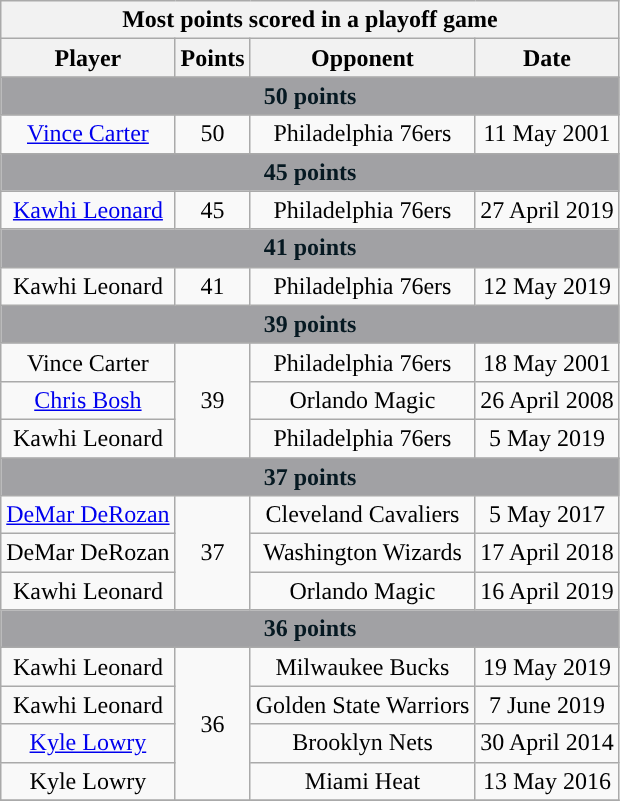<table class="wikitable" style="text-align:center">
<tr>
<th colspan="4">Most points scored in a playoff game</th>
</tr>
<tr>
<th>Player</th>
<th>Points</th>
<th>Opponent</th>
<th>Date</th>
</tr>
<tr>
<th colspan="4" style="text-align:center; background:#A1A1A4; color:#061922;">50 points</th>
</tr>
<tr>
<td><a href='#'>Vince Carter</a></td>
<td>50</td>
<td>Philadelphia 76ers</td>
<td>11 May 2001</td>
</tr>
<tr>
<th colspan="4" style="text-align:center; background:#A1A1A4; color:#061922;">45 points</th>
</tr>
<tr>
<td><a href='#'>Kawhi Leonard</a></td>
<td>45</td>
<td>Philadelphia 76ers</td>
<td>27 April 2019</td>
</tr>
<tr>
<th colspan="4" style="text-align:center; background:#A1A1A4; color:#061922;">41 points</th>
</tr>
<tr>
<td>Kawhi Leonard</td>
<td>41</td>
<td>Philadelphia 76ers</td>
<td>12 May 2019</td>
</tr>
<tr>
<th colspan="4" style="text-align:center; background:#A1A1A4; color:#061922;">39 points</th>
</tr>
<tr>
<td>Vince Carter</td>
<td rowspan=3>39</td>
<td>Philadelphia 76ers</td>
<td>18 May 2001</td>
</tr>
<tr>
<td><a href='#'>Chris Bosh</a></td>
<td>Orlando Magic</td>
<td>26 April 2008</td>
</tr>
<tr>
<td>Kawhi Leonard</td>
<td>Philadelphia 76ers</td>
<td>5 May 2019</td>
</tr>
<tr>
<th colspan="4" style="text-align:center; background:#A1A1A4; color:#061922;">37 points</th>
</tr>
<tr>
<td><a href='#'>DeMar DeRozan</a></td>
<td rowspan=3>37</td>
<td>Cleveland Cavaliers</td>
<td>5 May 2017</td>
</tr>
<tr>
<td>DeMar DeRozan</td>
<td>Washington Wizards</td>
<td>17 April 2018</td>
</tr>
<tr>
<td>Kawhi Leonard</td>
<td>Orlando Magic</td>
<td>16 April 2019</td>
</tr>
<tr>
<th colspan="4" style="text-align:center; background:#A1A1A4; color:#061922;">36 points</th>
</tr>
<tr>
<td>Kawhi Leonard</td>
<td rowspan=4>36</td>
<td>Milwaukee Bucks</td>
<td>19 May 2019</td>
</tr>
<tr>
<td>Kawhi Leonard</td>
<td>Golden State Warriors</td>
<td>7 June 2019</td>
</tr>
<tr>
<td><a href='#'>Kyle Lowry</a></td>
<td>Brooklyn Nets</td>
<td>30 April 2014</td>
</tr>
<tr>
<td>Kyle Lowry</td>
<td>Miami Heat</td>
<td>13 May 2016</td>
</tr>
<tr>
</tr>
</table>
